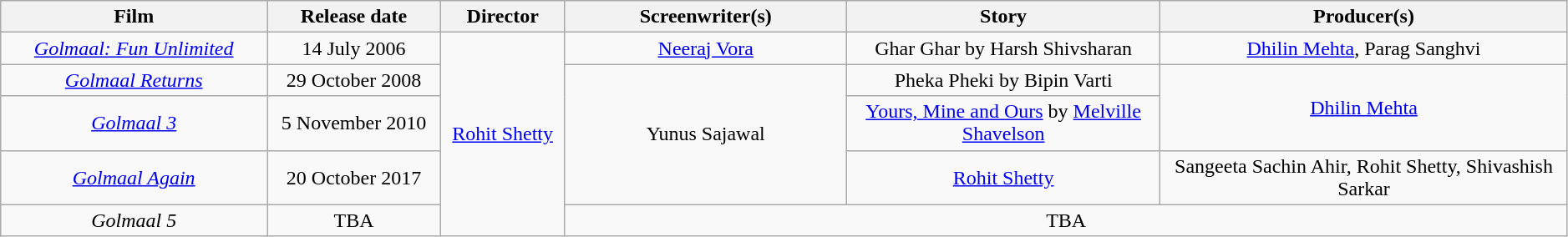<table class="wikitable plainrowheaders" style="text-align:center; width:99%;">
<tr>
<th width="17%">Film</th>
<th>Release date</th>
<th>Director</th>
<th width=18%>Screenwriter(s)</th>
<th width=20%>Story</th>
<th width=26%>Producer(s)</th>
</tr>
<tr>
<td><em><a href='#'>Golmaal: Fun Unlimited</a></em></td>
<td>14 July 2006</td>
<td rowspan="5"><a href='#'>Rohit Shetty</a></td>
<td><a href='#'>Neeraj Vora</a></td>
<td>Ghar Ghar by Harsh Shivsharan</td>
<td><a href='#'>Dhilin Mehta</a>, Parag Sanghvi</td>
</tr>
<tr>
<td><em><a href='#'>Golmaal Returns</a></em></td>
<td>29 October 2008</td>
<td rowspan="3">Yunus Sajawal</td>
<td>Pheka Pheki by Bipin Varti</td>
<td rowspan=2><a href='#'>Dhilin Mehta</a></td>
</tr>
<tr>
<td><em><a href='#'>Golmaal 3</a></em></td>
<td>5 November 2010</td>
<td><a href='#'>Yours, Mine and Ours</a> by <a href='#'>Melville Shavelson</a></td>
</tr>
<tr>
<td><em><a href='#'>Golmaal Again</a></em></td>
<td>20 October 2017</td>
<td rowspan="1"><a href='#'>Rohit Shetty</a></td>
<td>Sangeeta Sachin Ahir, Rohit Shetty, Shivashish Sarkar</td>
</tr>
<tr>
<td><em>Golmaal 5</em></td>
<td>TBA</td>
<td colspan="3">TBA</td>
</tr>
</table>
